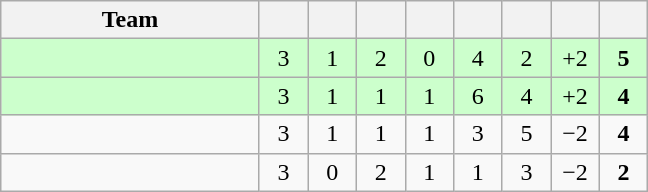<table class="wikitable" style="text-align: center;">
<tr>
<th style="width:165px;">Team</th>
<th width="25"></th>
<th width="25"></th>
<th width="25"></th>
<th width="25"></th>
<th width="25"></th>
<th width="25"></th>
<th width="25"></th>
<th width="25"></th>
</tr>
<tr style="background:#cfc;">
<td align="left"></td>
<td>3</td>
<td>1</td>
<td>2</td>
<td>0</td>
<td>4</td>
<td>2</td>
<td>+2</td>
<td><strong>5</strong></td>
</tr>
<tr style="background:#cfc;">
<td align="left"></td>
<td>3</td>
<td>1</td>
<td>1</td>
<td>1</td>
<td>6</td>
<td>4</td>
<td>+2</td>
<td><strong>4</strong></td>
</tr>
<tr>
<td align="left"></td>
<td>3</td>
<td>1</td>
<td>1</td>
<td>1</td>
<td>3</td>
<td>5</td>
<td>−2</td>
<td><strong>4</strong></td>
</tr>
<tr>
<td align="left"></td>
<td>3</td>
<td>0</td>
<td>2</td>
<td>1</td>
<td>1</td>
<td>3</td>
<td>−2</td>
<td><strong>2</strong></td>
</tr>
</table>
